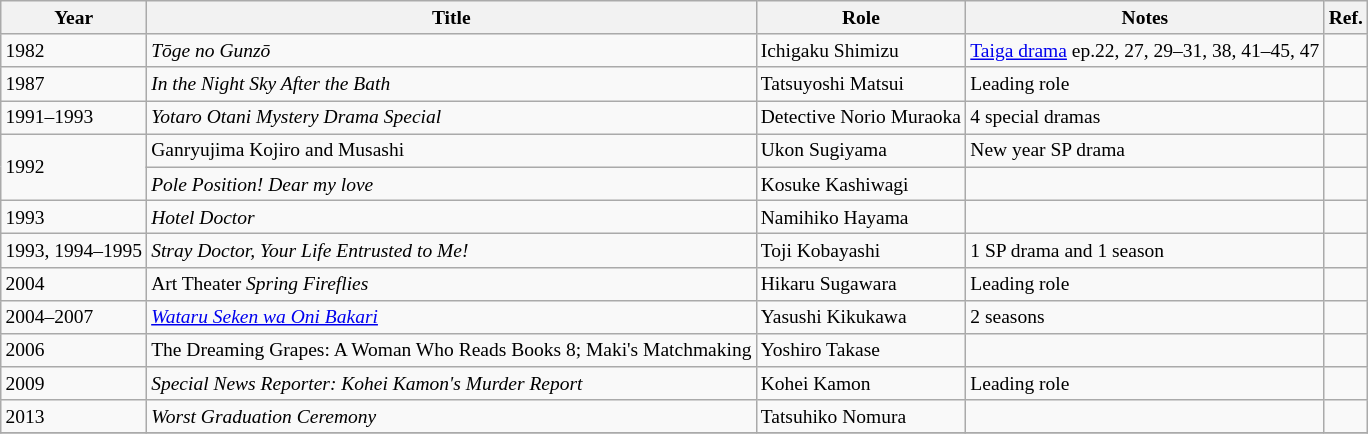<table class="wikitable sortable plainrowheaders" style="font-size:small">
<tr>
<th>Year</th>
<th>Title</th>
<th>Role</th>
<th>Notes</th>
<th>Ref.</th>
</tr>
<tr>
<td>1982</td>
<td><em>Tōge no Gunzō</em></td>
<td>Ichigaku Shimizu</td>
<td><a href='#'>Taiga drama</a> ep.22, 27, 29–31, 38, 41–45, 47</td>
<td></td>
</tr>
<tr>
<td>1987</td>
<td><em>In the Night Sky After the Bath</em></td>
<td>Tatsuyoshi Matsui</td>
<td>Leading role</td>
<td></td>
</tr>
<tr>
<td>1991–1993</td>
<td><em>Yotaro Otani Mystery Drama Special</em></td>
<td>Detective Norio Muraoka</td>
<td>4 special dramas</td>
<td></td>
</tr>
<tr>
<td rowspan="2">1992</td>
<td>Ganryujima Kojiro and Musashi</td>
<td>Ukon Sugiyama</td>
<td>New year SP drama</td>
<td></td>
</tr>
<tr>
<td><em>Pole Position! Dear my love</em></td>
<td>Kosuke Kashiwagi</td>
<td></td>
<td></td>
</tr>
<tr>
<td>1993</td>
<td><em>Hotel Doctor</em></td>
<td>Namihiko Hayama</td>
<td></td>
<td></td>
</tr>
<tr>
<td>1993, 1994–1995</td>
<td><em>Stray Doctor, Your Life Entrusted to Me!</em></td>
<td>Toji Kobayashi</td>
<td>1 SP drama and 1 season</td>
<td></td>
</tr>
<tr>
<td>2004</td>
<td>Art Theater <em>Spring Fireflies</em></td>
<td>Hikaru Sugawara</td>
<td>Leading role</td>
<td></td>
</tr>
<tr>
<td>2004–2007</td>
<td><em><a href='#'>Wataru Seken wa Oni Bakari</a></em></td>
<td>Yasushi Kikukawa</td>
<td>2 seasons</td>
<td></td>
</tr>
<tr>
<td>2006</td>
<td>The Dreaming Grapes: A Woman Who Reads Books 8; Maki's Matchmaking</td>
<td>Yoshiro Takase</td>
<td></td>
<td></td>
</tr>
<tr>
<td>2009</td>
<td><em>Special News Reporter: Kohei Kamon's Murder Report</em></td>
<td>Kohei Kamon</td>
<td>Leading role</td>
<td></td>
</tr>
<tr>
<td>2013</td>
<td><em>Worst Graduation Ceremony</em></td>
<td>Tatsuhiko Nomura</td>
<td></td>
<td></td>
</tr>
<tr>
</tr>
</table>
